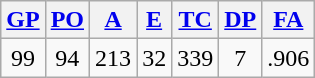<table class="wikitable">
<tr>
<th><a href='#'>GP</a></th>
<th><a href='#'>PO</a></th>
<th><a href='#'>A</a></th>
<th><a href='#'>E</a></th>
<th><a href='#'>TC</a></th>
<th><a href='#'>DP</a></th>
<th><a href='#'>FA</a></th>
</tr>
<tr align=center>
<td>99</td>
<td>94</td>
<td>213</td>
<td>32</td>
<td>339</td>
<td>7</td>
<td>.906</td>
</tr>
</table>
